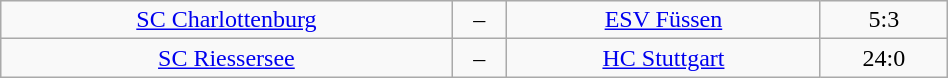<table class="wikitable" width="50%">
<tr align="center">
<td><a href='#'>SC Charlottenburg</a></td>
<td>–</td>
<td><a href='#'>ESV Füssen</a></td>
<td>5:3</td>
</tr>
<tr align="center">
<td><a href='#'>SC Riessersee</a></td>
<td>–</td>
<td><a href='#'>HC Stuttgart</a></td>
<td>24:0</td>
</tr>
</table>
